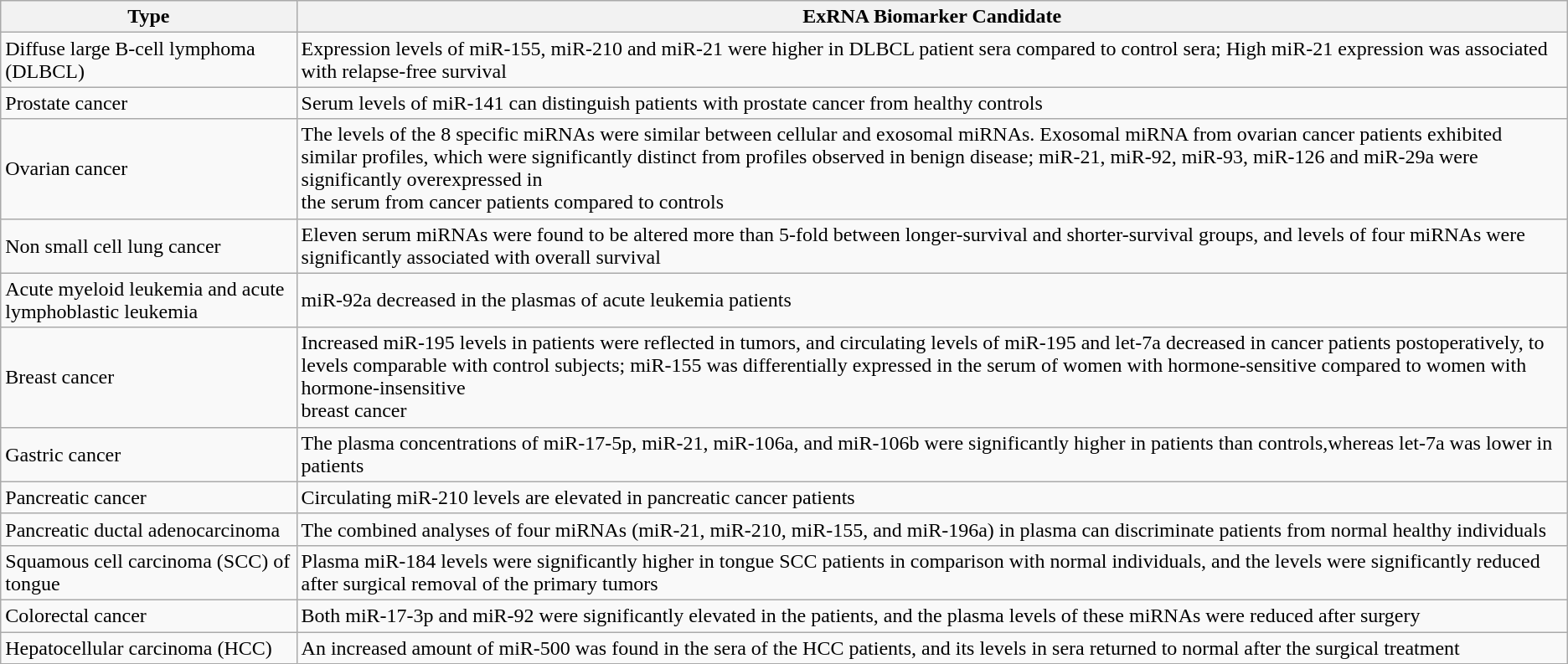<table class="wikitable">
<tr>
<th>Type</th>
<th>ExRNA Biomarker Candidate</th>
</tr>
<tr>
<td>Diffuse large B-cell lymphoma (DLBCL)</td>
<td>Expression levels of miR-155, miR-210 and miR-21 were higher in DLBCL patient sera compared to control sera; High miR-21 expression was associated with relapse-free survival</td>
</tr>
<tr>
<td>Prostate cancer</td>
<td>Serum levels of miR-141 can distinguish patients with prostate cancer from healthy controls</td>
</tr>
<tr>
<td>Ovarian cancer</td>
<td>The levels of the 8 specific miRNAs were similar between cellular and exosomal miRNAs. Exosomal miRNA from ovarian cancer patients exhibited similar profiles, which were significantly distinct from profiles observed in benign disease; miR-21, miR-92, miR-93, miR-126 and miR-29a were significantly overexpressed in<br>the serum from cancer patients compared to controls</td>
</tr>
<tr>
<td>Non small cell lung cancer</td>
<td>Eleven serum miRNAs were found to be altered more than 5-fold between longer-survival and shorter-survival groups, and levels of four miRNAs were significantly associated with overall survival</td>
</tr>
<tr>
<td>Acute myeloid leukemia and acute lymphoblastic leukemia</td>
<td>miR-92a decreased in the plasmas of acute leukemia patients</td>
</tr>
<tr>
<td>Breast cancer</td>
<td>Increased miR-195 levels in patients were reflected in tumors, and circulating levels of miR-195 and let-7a decreased in cancer patients postoperatively, to levels comparable with control subjects; miR-155 was differentially expressed in the serum of women with hormone-sensitive compared to women with hormone-insensitive<br>breast cancer</td>
</tr>
<tr>
<td>Gastric cancer</td>
<td>The plasma concentrations of miR-17-5p, miR-21, miR-106a, and miR-106b were significantly higher in patients than controls,whereas let-7a was lower in patients</td>
</tr>
<tr>
<td>Pancreatic cancer</td>
<td>Circulating miR-210 levels are elevated in pancreatic cancer patients</td>
</tr>
<tr>
<td>Pancreatic ductal adenocarcinoma</td>
<td>The combined analyses of four miRNAs (miR-21, miR-210, miR-155, and miR-196a) in plasma can discriminate patients from normal healthy individuals</td>
</tr>
<tr>
<td>Squamous cell carcinoma (SCC) of tongue</td>
<td>Plasma miR-184 levels were significantly higher in tongue SCC patients in comparison with normal individuals, and the levels were significantly reduced after surgical removal of the primary tumors</td>
</tr>
<tr>
<td>Colorectal cancer</td>
<td>Both miR-17-3p and miR-92 were significantly elevated in the patients, and the plasma levels of these miRNAs were reduced after surgery</td>
</tr>
<tr>
<td>Hepatocellular carcinoma (HCC)</td>
<td>An increased amount of miR-500 was found in the sera of the HCC patients, and its levels in sera returned to normal after the surgical treatment</td>
</tr>
</table>
